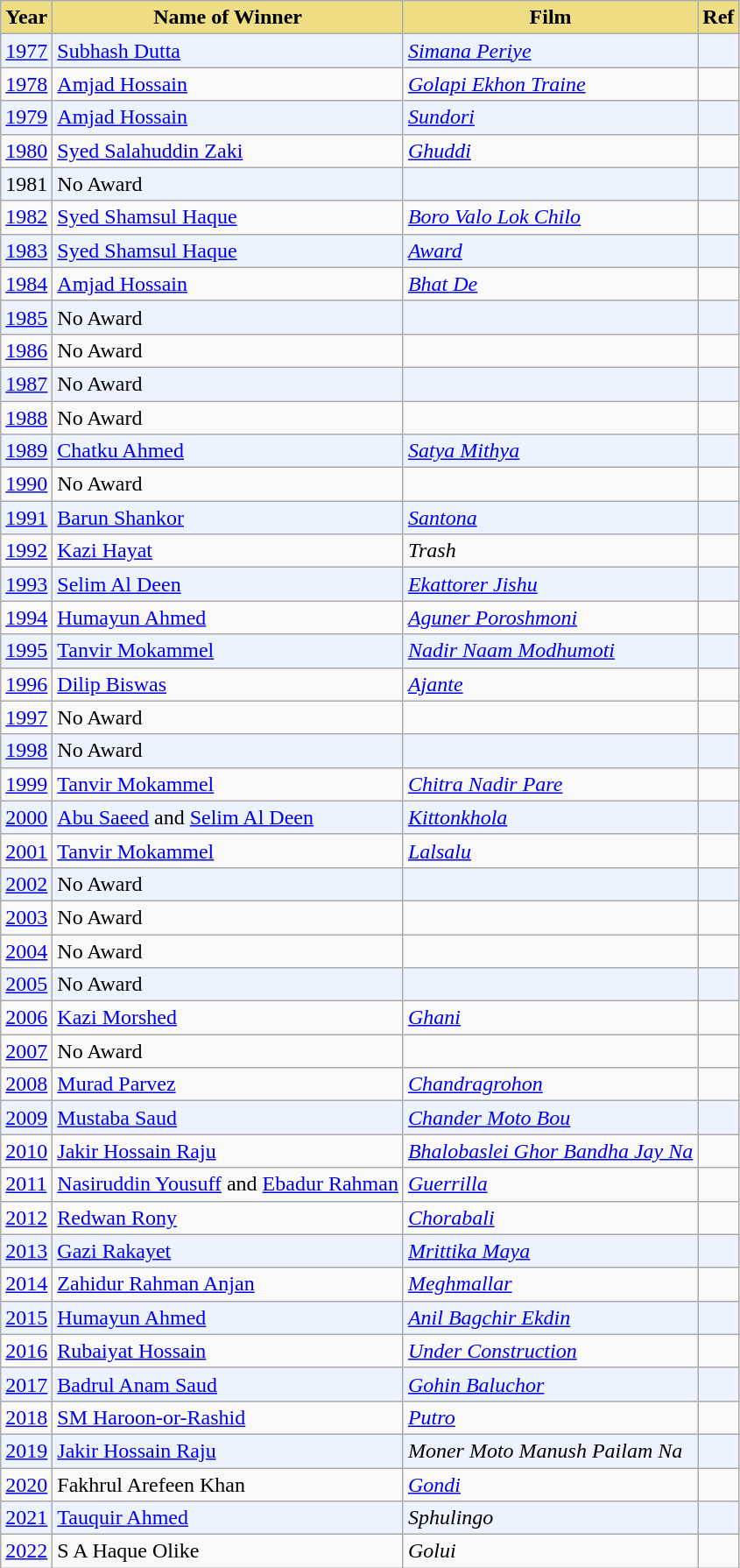<table class="wikitable">
<tr>
<th style="background:#EEDD82;">Year</th>
<th style="background:#EEDD82;">Name of Winner</th>
<th style="background:#EEDD82;">Film</th>
<th style="background:#EEDD82;">Ref</th>
</tr>
<tr bgcolor=#edf3fe>
<td><a href='#'>1977</a></td>
<td><a href='#'>Subhash Dutta</a></td>
<td><em><a href='#'>Simana Periye</a></em></td>
<td></td>
</tr>
<tr>
<td><a href='#'>1978</a></td>
<td><a href='#'>Amjad Hossain</a></td>
<td><em><a href='#'>Golapi Ekhon Traine</a></em></td>
<td></td>
</tr>
<tr bgcolor=#edf3fe>
<td><a href='#'>1979</a></td>
<td><a href='#'>Amjad Hossain</a></td>
<td><em><a href='#'>Sundori</a></em></td>
<td></td>
</tr>
<tr>
<td><a href='#'>1980</a></td>
<td><a href='#'>Syed Salahuddin Zaki</a></td>
<td><em><a href='#'>Ghuddi</a></em></td>
<td></td>
</tr>
<tr bgcolor=#edf3fe>
<td>1981</td>
<td>No Award</td>
<td></td>
<td></td>
</tr>
<tr>
<td><a href='#'>1982</a></td>
<td><a href='#'>Syed Shamsul Haque</a></td>
<td><em><a href='#'>Boro Valo Lok Chilo</a></em></td>
<td></td>
</tr>
<tr bgcolor=#edf3fe>
<td><a href='#'>1983</a></td>
<td><a href='#'>Syed Shamsul Haque</a></td>
<td><em><a href='#'>Award</a></em></td>
<td></td>
</tr>
<tr>
<td><a href='#'>1984</a></td>
<td><a href='#'>Amjad Hossain</a></td>
<td><em><a href='#'>Bhat De</a></em></td>
<td></td>
</tr>
<tr bgcolor=#edf3fe>
<td><a href='#'>1985</a></td>
<td>No Award</td>
<td></td>
<td></td>
</tr>
<tr>
<td><a href='#'>1986</a></td>
<td>No Award</td>
<td></td>
<td></td>
</tr>
<tr bgcolor=#edf3fe>
<td><a href='#'>1987</a></td>
<td>No Award</td>
<td></td>
<td></td>
</tr>
<tr>
<td><a href='#'>1988</a></td>
<td>No Award</td>
<td></td>
<td></td>
</tr>
<tr bgcolor=#edf3fe>
<td><a href='#'>1989</a></td>
<td><a href='#'>Chatku Ahmed</a></td>
<td><em><a href='#'>Satya Mithya</a></em></td>
<td></td>
</tr>
<tr>
<td><a href='#'>1990</a></td>
<td>No Award</td>
<td></td>
<td></td>
</tr>
<tr bgcolor=#edf3fe>
<td><a href='#'>1991</a></td>
<td><a href='#'>Barun Shankor</a></td>
<td><em><a href='#'>Santona</a></em></td>
<td></td>
</tr>
<tr>
<td><a href='#'>1992</a></td>
<td><a href='#'>Kazi Hayat</a></td>
<td><em>Trash</em></td>
<td></td>
</tr>
<tr bgcolor=#edf3fe>
<td><a href='#'>1993</a></td>
<td><a href='#'>Selim Al Deen</a></td>
<td><em><a href='#'>Ekattorer Jishu</a></em></td>
<td></td>
</tr>
<tr>
<td><a href='#'>1994</a></td>
<td><a href='#'>Humayun Ahmed</a></td>
<td><em><a href='#'>Aguner Poroshmoni</a></em></td>
<td></td>
</tr>
<tr bgcolor=#edf3fe>
<td><a href='#'>1995</a></td>
<td><a href='#'>Tanvir Mokammel</a></td>
<td><em><a href='#'>Nadir Naam Modhumoti</a></em></td>
<td></td>
</tr>
<tr>
<td><a href='#'>1996</a></td>
<td><a href='#'>Dilip Biswas</a></td>
<td><em><a href='#'>Ajante</a></em></td>
<td></td>
</tr>
<tr>
<td><a href='#'>1997</a></td>
<td>No Award</td>
<td></td>
<td></td>
</tr>
<tr bgcolor=#edf3fe>
<td><a href='#'>1998</a></td>
<td>No Award</td>
<td></td>
<td></td>
</tr>
<tr>
<td><a href='#'>1999</a></td>
<td><a href='#'>Tanvir Mokammel</a></td>
<td><em><a href='#'>Chitra Nadir Pare</a></em></td>
<td></td>
</tr>
<tr bgcolor=#edf3fe>
<td><a href='#'>2000</a></td>
<td><a href='#'>Abu Saeed</a> and <a href='#'>Selim Al Deen</a></td>
<td><em><a href='#'>Kittonkhola</a></em></td>
<td></td>
</tr>
<tr>
<td><a href='#'>2001</a></td>
<td><a href='#'>Tanvir Mokammel</a></td>
<td><em><a href='#'>Lalsalu</a></em></td>
<td></td>
</tr>
<tr bgcolor=#edf3fe>
<td><a href='#'>2002</a></td>
<td>No Award</td>
<td></td>
<td></td>
</tr>
<tr>
<td><a href='#'>2003</a></td>
<td>No Award</td>
<td></td>
<td></td>
</tr>
<tr>
<td><a href='#'>2004</a></td>
<td>No Award</td>
<td></td>
<td></td>
</tr>
<tr bgcolor=#edf3fe>
<td><a href='#'>2005</a></td>
<td>No Award</td>
<td></td>
<td></td>
</tr>
<tr>
<td><a href='#'>2006</a></td>
<td><a href='#'>Kazi Morshed</a></td>
<td><em><a href='#'>Ghani</a></em></td>
<td></td>
</tr>
<tr>
<td><a href='#'>2007</a></td>
<td>No Award</td>
<td></td>
<td></td>
</tr>
<tr>
<td><a href='#'>2008</a></td>
<td><a href='#'>Murad Parvez</a></td>
<td><em><a href='#'>Chandragrohon</a></em></td>
<td></td>
</tr>
<tr bgcolor=#edf3fe>
<td><a href='#'>2009</a></td>
<td><a href='#'>Mustaba Saud</a></td>
<td><em><a href='#'>Chander Moto Bou</a></em></td>
<td></td>
</tr>
<tr>
<td><a href='#'>2010</a></td>
<td><a href='#'>Jakir Hossain Raju</a></td>
<td><em><a href='#'>Bhalobaslei Ghor Bandha Jay Na</a></em></td>
<td></td>
</tr>
<tr>
<td><a href='#'>2011</a></td>
<td><a href='#'>Nasiruddin Yousuff</a> and <a href='#'>Ebadur Rahman</a></td>
<td><em><a href='#'>Guerrilla</a></em></td>
<td></td>
</tr>
<tr>
<td><a href='#'>2012</a></td>
<td><a href='#'>Redwan Rony</a></td>
<td><em><a href='#'>Chorabali</a></em></td>
<td></td>
</tr>
<tr bgcolor=#edf3fe>
<td><a href='#'>2013</a></td>
<td><a href='#'>Gazi Rakayet</a></td>
<td><em><a href='#'>Mrittika Maya</a></em></td>
<td></td>
</tr>
<tr>
<td><a href='#'>2014</a></td>
<td><a href='#'>Zahidur Rahman Anjan</a></td>
<td><em><a href='#'>Meghmallar</a></em></td>
<td></td>
</tr>
<tr bgcolor=#edf3fe>
<td><a href='#'>2015</a></td>
<td><a href='#'>Humayun Ahmed</a></td>
<td><em><a href='#'>Anil Bagchir Ekdin</a></em></td>
<td></td>
</tr>
<tr>
<td><a href='#'>2016</a></td>
<td><a href='#'>Rubaiyat Hossain</a></td>
<td><em><a href='#'>Under Construction</a></em></td>
<td></td>
</tr>
<tr bgcolor=#edf3fe>
<td><a href='#'>2017</a></td>
<td><a href='#'>Badrul Anam Saud</a></td>
<td><em><a href='#'>Gohin Baluchor</a></em></td>
<td></td>
</tr>
<tr>
<td><a href='#'>2018</a></td>
<td><a href='#'>SM Haroon-or-Rashid</a></td>
<td><em><a href='#'>Putro</a></em></td>
<td></td>
</tr>
<tr bgcolor=#edf3fe>
<td><a href='#'>2019</a></td>
<td><a href='#'>Jakir Hossain Raju</a></td>
<td><em>Moner Moto Manush Pailam Na</em></td>
<td></td>
</tr>
<tr>
<td><a href='#'>2020</a></td>
<td>Fakhrul Arefeen Khan</td>
<td><em><a href='#'>Gondi</a></em></td>
<td></td>
</tr>
<tr bgcolor=#edf3fe>
<td><a href='#'>2021</a></td>
<td><a href='#'>Tauquir Ahmed</a></td>
<td><em>	Sphulingo</em></td>
<td></td>
</tr>
<tr>
<td><a href='#'>2022</a></td>
<td>S A Haque Olike</td>
<td><em>Golui</em></td>
<td></td>
</tr>
</table>
